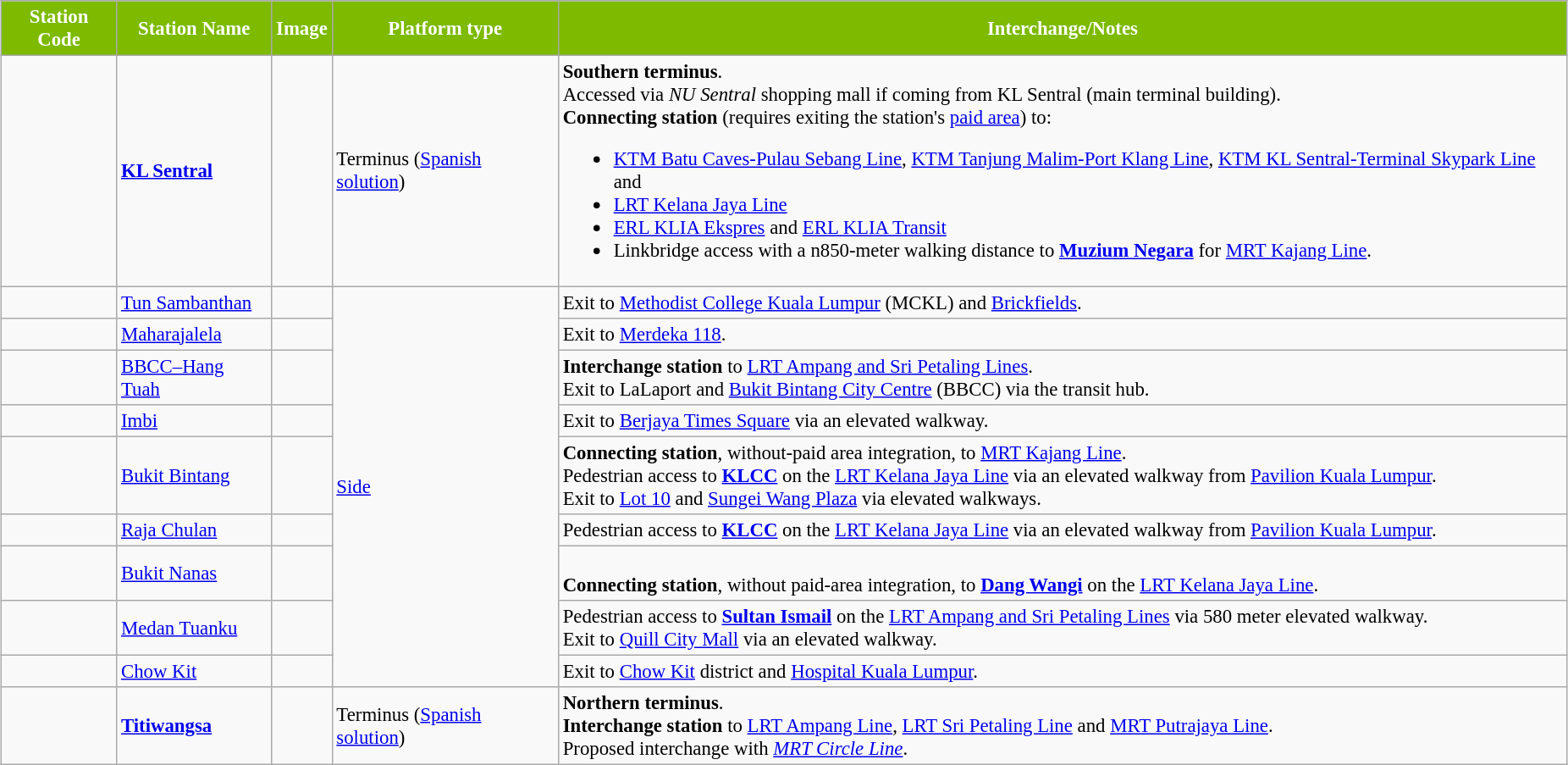<table class="wikitable sortable" style="margin-left:1em; margin-bottom:1em; color:black; font-size:95%;">
<tr style="background:#7dba00; text-align:center; color:white;">
<td><strong>Station Code</strong></td>
<td><strong>Station Name</strong></td>
<td><strong>Image</strong></td>
<td><strong>Platform type</strong></td>
<td><strong>Interchange/Notes</strong></td>
</tr>
<tr>
<td></td>
<td><strong><a href='#'>KL Sentral</a></strong></td>
<td></td>
<td>Terminus (<a href='#'>Spanish solution</a>)</td>
<td><strong>Southern terminus</strong>.<br>Accessed via <em>NU Sentral</em> shopping mall if coming from KL Sentral (main terminal building).<br><strong>Connecting station</strong> (requires exiting the station's <a href='#'>paid area</a>) to:<ul><li> <a href='#'>KTM Batu Caves-Pulau Sebang Line</a>, <a href='#'>KTM Tanjung Malim-Port Klang Line</a>, <a href='#'>KTM KL Sentral-Terminal Skypark Line</a> and </li><li> <a href='#'>LRT Kelana Jaya Line</a></li><li> <a href='#'>ERL KLIA Ekspres</a> and <a href='#'>ERL KLIA Transit</a></li><li>Linkbridge access with a n850-meter walking distance to  <a href='#'><strong>Muzium Negara</strong></a> for <a href='#'>MRT Kajang Line</a>.</li></ul></td>
</tr>
<tr>
<td></td>
<td><a href='#'>Tun Sambanthan</a></td>
<td></td>
<td rowspan="9"><a href='#'>Side</a></td>
<td>Exit to <a href='#'>Methodist College Kuala Lumpur</a> (MCKL) and <a href='#'>Brickfields</a>.</td>
</tr>
<tr>
<td></td>
<td><a href='#'>Maharajalela</a></td>
<td></td>
<td>Exit to <a href='#'>Merdeka 118</a>.</td>
</tr>
<tr>
<td></td>
<td><a href='#'>BBCC–Hang Tuah</a></td>
<td></td>
<td><strong>Interchange station</strong> to  <a href='#'>LRT Ampang and Sri Petaling Lines</a>.<br>Exit to LaLaport and <a href='#'>Bukit Bintang City Centre</a> (BBCC) via the transit hub.</td>
</tr>
<tr>
<td></td>
<td><a href='#'>Imbi</a></td>
<td></td>
<td>Exit to <a href='#'>Berjaya Times Square</a> via an elevated walkway.</td>
</tr>
<tr>
<td></td>
<td><a href='#'>Bukit Bintang</a></td>
<td></td>
<td><strong>Connecting station</strong>, without-paid area integration, to  <a href='#'>MRT Kajang Line</a>.<br>Pedestrian access to  <a href='#'><strong>KLCC</strong></a> on the <a href='#'>LRT Kelana Jaya Line</a> via an elevated walkway from <a href='#'>Pavilion Kuala Lumpur</a>.<br>Exit to <a href='#'>Lot 10</a> and <a href='#'>Sungei Wang Plaza</a> via elevated walkways.</td>
</tr>
<tr>
<td></td>
<td><a href='#'>Raja Chulan</a></td>
<td></td>
<td>Pedestrian access to  <a href='#'><strong>KLCC</strong></a> on the <a href='#'>LRT Kelana Jaya Line</a> via an elevated walkway from <a href='#'>Pavilion Kuala Lumpur</a>.</td>
</tr>
<tr>
<td></td>
<td><a href='#'>Bukit Nanas</a></td>
<td></td>
<td><br><strong>Connecting station</strong>, without paid-area integration, to  <a href='#'><strong>Dang Wangi</strong></a> on the <a href='#'>LRT Kelana Jaya Line</a>.</td>
</tr>
<tr>
<td></td>
<td><a href='#'>Medan Tuanku</a></td>
<td></td>
<td>Pedestrian access to  <a href='#'><strong>Sultan Ismail</strong></a> on the <a href='#'>LRT Ampang and Sri Petaling Lines</a> via 580 meter elevated walkway.<br>Exit to <a href='#'>Quill City Mall</a> via an elevated walkway.</td>
</tr>
<tr>
<td></td>
<td><a href='#'>Chow Kit</a></td>
<td></td>
<td>Exit to <a href='#'>Chow Kit</a> district and <a href='#'>Hospital Kuala Lumpur</a>.</td>
</tr>
<tr>
<td></td>
<td><a href='#'><strong>Titiwangsa</strong></a></td>
<td></td>
<td>Terminus (<a href='#'>Spanish solution</a>)</td>
<td><strong>Northern terminus</strong>.<br><strong>Interchange station</strong> to  <a href='#'>LRT Ampang Line</a>, <a href='#'>LRT Sri Petaling Line</a> and <a href='#'>MRT Putrajaya Line</a>.<br>Proposed interchange with  <em><a href='#'>MRT Circle Line</a></em>.</td>
</tr>
</table>
